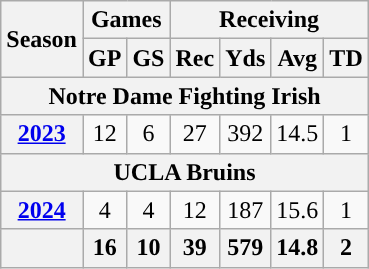<table class="wikitable" style="text-align:center">
<tr>
<th rowspan="2">Season</th>
<th colspan="2">Games</th>
<th colspan="4">Receiving</th>
</tr>
<tr>
<th>GP</th>
<th>GS</th>
<th>Rec</th>
<th>Yds</th>
<th>Avg</th>
<th>TD</th>
</tr>
<tr>
<th colspan="7">Notre Dame Fighting Irish</th>
</tr>
<tr>
<th><a href='#'>2023</a></th>
<td>12</td>
<td>6</td>
<td>27</td>
<td>392</td>
<td>14.5</td>
<td>1</td>
</tr>
<tr>
<th colspan="7">UCLA Bruins</th>
</tr>
<tr>
<th><a href='#'>2024</a></th>
<td>4</td>
<td>4</td>
<td>12</td>
<td>187</td>
<td>15.6</td>
<td>1</td>
</tr>
<tr>
<th></th>
<th>16</th>
<th>10</th>
<th>39</th>
<th>579</th>
<th>14.8</th>
<th>2</th>
</tr>
</table>
